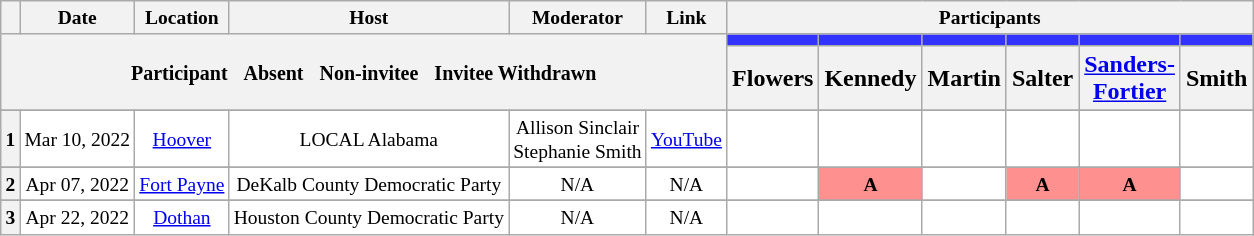<table class="wikitable" style="text-align:center;">
<tr style="font-size:small;">
<th scope="col"></th>
<th scope="col">Date</th>
<th scope="col">Location</th>
<th scope="col">Host</th>
<th scope="col">Moderator</th>
<th scope="col">Link</th>
<th scope="col" colspan="9">Participants</th>
</tr>
<tr>
<th colspan="6" rowspan="2"> <small>Participant  </small> <small>Absent  </small> <small>Non-invitee  </small> <small>Invitee Withdrawn</small></th>
<th scope="col" style="background:#3333FF;"></th>
<th scope="col" style="background:#3333FF;"></th>
<th scope="col" style="background:#3333FF;"></th>
<th scope="col" style="background:#3333FF;"></th>
<th scope="col" style="background:#3333FF;"></th>
<th scope="col" style="background:#3333FF;"></th>
</tr>
<tr>
<th scope="col">Flowers</th>
<th scope="col">Kennedy</th>
<th scope="col">Martin</th>
<th scope="col">Salter</th>
<th scope="col"><a href='#'>Sanders-<br>Fortier</a></th>
<th scope="col">Smith</th>
</tr>
<tr>
</tr>
<tr style="background:#FFFFFF;font-size:small;">
<th scope="row">1</th>
<td style="white-space:nowrap;">Mar 10, 2022</td>
<td style="white-space:nowrap;"><a href='#'>Hoover</a></td>
<td style="white-space:nowrap;">LOCAL Alabama</td>
<td style="white-space:nowrap;">Allison Sinclair <br>Stephanie Smith</td>
<td style="white-space:nowrap;"><a href='#'>YouTube</a></td>
<td></td>
<td></td>
<td></td>
<td></td>
<td></td>
<td></td>
</tr>
<tr>
</tr>
<tr style="background:#FFFFFF;font-size:small;">
<th scope="row">2</th>
<td style="white-space:nowrap;">Apr 07, 2022</td>
<td style="white-space:nowrap;"><a href='#'>Fort Payne</a></td>
<td style="white-space:nowrap;">DeKalb County Democratic Party</td>
<td style="white-space:nowrap;">N/A</td>
<td style="white-space:nowrap;">N/A</td>
<td></td>
<td style="background:#ff9090; color:black; text-align:center;"><strong>A</strong></td>
<td></td>
<td style="background:#ff9090; color:black; text-align:center;"><strong>A</strong></td>
<td style="background:#ff9090; color:black; text-align:center;"><strong>A</strong></td>
<td></td>
</tr>
<tr>
</tr>
<tr style="background:#FFFFFF;font-size:small;">
<th scope="row">3</th>
<td style="white-space:nowrap;">Apr 22, 2022</td>
<td style="white-space:nowrap;"><a href='#'>Dothan</a></td>
<td style="white-space:nowrap;">Houston County Democratic Party</td>
<td style="white-space:nowrap;">N/A</td>
<td style="white-space:nowrap;">N/A</td>
<td></td>
<td></td>
<td></td>
<td></td>
<td></td>
<td></td>
</tr>
</table>
